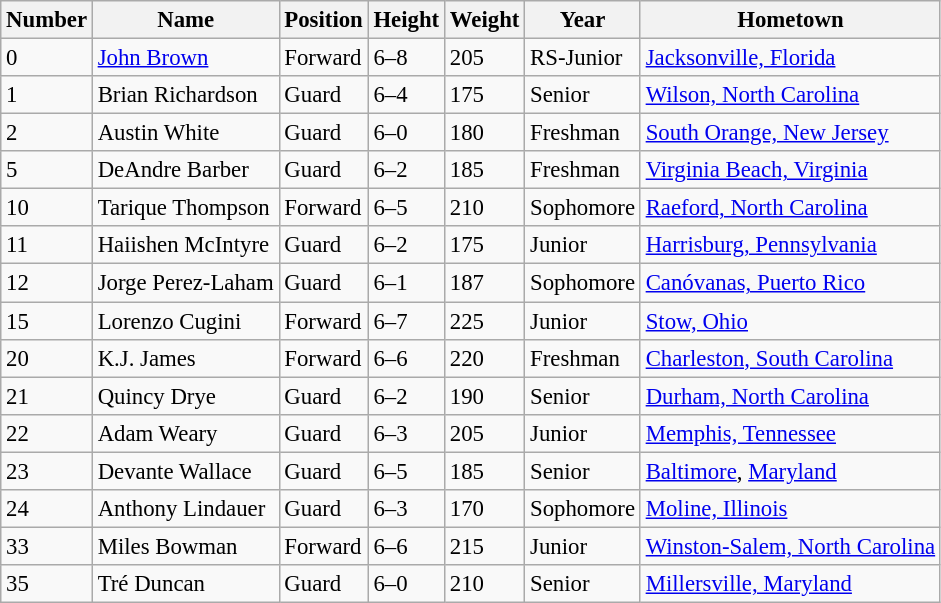<table class="wikitable sortable" style="font-size: 95%;">
<tr>
<th>Number</th>
<th>Name</th>
<th>Position</th>
<th>Height</th>
<th>Weight</th>
<th>Year</th>
<th>Hometown</th>
</tr>
<tr>
<td>0</td>
<td><a href='#'>John Brown</a></td>
<td>Forward</td>
<td>6–8</td>
<td>205</td>
<td>RS-Junior</td>
<td><a href='#'>Jacksonville, Florida</a></td>
</tr>
<tr>
<td>1</td>
<td>Brian Richardson</td>
<td>Guard</td>
<td>6–4</td>
<td>175</td>
<td>Senior</td>
<td><a href='#'>Wilson, North Carolina</a></td>
</tr>
<tr>
<td>2</td>
<td>Austin White</td>
<td>Guard</td>
<td>6–0</td>
<td>180</td>
<td>Freshman</td>
<td><a href='#'>South Orange, New Jersey</a></td>
</tr>
<tr>
<td>5</td>
<td>DeAndre Barber</td>
<td>Guard</td>
<td>6–2</td>
<td>185</td>
<td>Freshman</td>
<td><a href='#'>Virginia Beach, Virginia</a></td>
</tr>
<tr>
<td>10</td>
<td>Tarique Thompson</td>
<td>Forward</td>
<td>6–5</td>
<td>210</td>
<td>Sophomore</td>
<td><a href='#'>Raeford, North Carolina</a></td>
</tr>
<tr>
<td>11</td>
<td>Haiishen McIntyre</td>
<td>Guard</td>
<td>6–2</td>
<td>175</td>
<td>Junior</td>
<td><a href='#'>Harrisburg, Pennsylvania</a></td>
</tr>
<tr>
<td>12</td>
<td>Jorge Perez-Laham</td>
<td>Guard</td>
<td>6–1</td>
<td>187</td>
<td>Sophomore</td>
<td><a href='#'>Canóvanas, Puerto Rico</a></td>
</tr>
<tr>
<td>15</td>
<td>Lorenzo Cugini</td>
<td>Forward</td>
<td>6–7</td>
<td>225</td>
<td>Junior</td>
<td><a href='#'>Stow, Ohio</a></td>
</tr>
<tr>
<td>20</td>
<td>K.J. James</td>
<td>Forward</td>
<td>6–6</td>
<td>220</td>
<td>Freshman</td>
<td><a href='#'>Charleston, South Carolina</a></td>
</tr>
<tr>
<td>21</td>
<td>Quincy Drye</td>
<td>Guard</td>
<td>6–2</td>
<td>190</td>
<td>Senior</td>
<td><a href='#'>Durham, North Carolina</a></td>
</tr>
<tr>
<td>22</td>
<td>Adam Weary</td>
<td>Guard</td>
<td>6–3</td>
<td>205</td>
<td>Junior</td>
<td><a href='#'>Memphis, Tennessee</a></td>
</tr>
<tr>
<td>23</td>
<td>Devante Wallace</td>
<td>Guard</td>
<td>6–5</td>
<td>185</td>
<td>Senior</td>
<td><a href='#'>Baltimore</a>, <a href='#'>Maryland</a></td>
</tr>
<tr>
<td>24</td>
<td>Anthony Lindauer</td>
<td>Guard</td>
<td>6–3</td>
<td>170</td>
<td>Sophomore</td>
<td><a href='#'>Moline, Illinois</a></td>
</tr>
<tr>
<td>33</td>
<td>Miles Bowman</td>
<td>Forward</td>
<td>6–6</td>
<td>215</td>
<td>Junior</td>
<td><a href='#'>Winston-Salem, North Carolina</a></td>
</tr>
<tr>
<td>35</td>
<td>Tré Duncan</td>
<td>Guard</td>
<td>6–0</td>
<td>210</td>
<td>Senior</td>
<td><a href='#'>Millersville, Maryland</a></td>
</tr>
</table>
